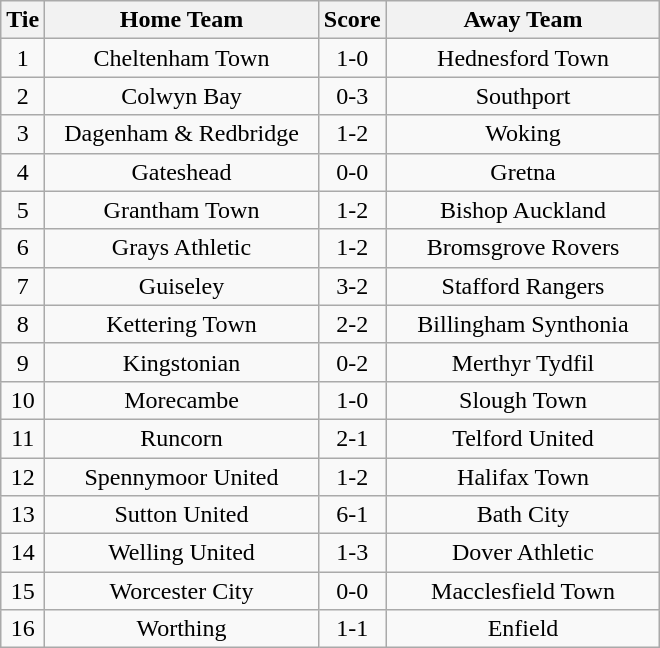<table class="wikitable" style="text-align:center;">
<tr>
<th width=20>Tie</th>
<th width=175>Home Team</th>
<th width=20>Score</th>
<th width=175>Away Team</th>
</tr>
<tr>
<td>1</td>
<td>Cheltenham Town</td>
<td>1-0</td>
<td>Hednesford Town</td>
</tr>
<tr>
<td>2</td>
<td>Colwyn Bay</td>
<td>0-3</td>
<td>Southport</td>
</tr>
<tr>
<td>3</td>
<td>Dagenham & Redbridge</td>
<td>1-2</td>
<td>Woking</td>
</tr>
<tr>
<td>4</td>
<td>Gateshead</td>
<td>0-0</td>
<td>Gretna</td>
</tr>
<tr>
<td>5</td>
<td>Grantham Town</td>
<td>1-2</td>
<td>Bishop Auckland</td>
</tr>
<tr>
<td>6</td>
<td>Grays Athletic</td>
<td>1-2</td>
<td>Bromsgrove Rovers</td>
</tr>
<tr>
<td>7</td>
<td>Guiseley</td>
<td>3-2</td>
<td>Stafford Rangers</td>
</tr>
<tr>
<td>8</td>
<td>Kettering Town</td>
<td>2-2</td>
<td>Billingham Synthonia</td>
</tr>
<tr>
<td>9</td>
<td>Kingstonian</td>
<td>0-2</td>
<td>Merthyr Tydfil</td>
</tr>
<tr>
<td>10</td>
<td>Morecambe</td>
<td>1-0</td>
<td>Slough Town</td>
</tr>
<tr>
<td>11</td>
<td>Runcorn</td>
<td>2-1</td>
<td>Telford United</td>
</tr>
<tr>
<td>12</td>
<td>Spennymoor United</td>
<td>1-2</td>
<td>Halifax Town</td>
</tr>
<tr>
<td>13</td>
<td>Sutton United</td>
<td>6-1</td>
<td>Bath City</td>
</tr>
<tr>
<td>14</td>
<td>Welling United</td>
<td>1-3</td>
<td>Dover Athletic</td>
</tr>
<tr>
<td>15</td>
<td>Worcester City</td>
<td>0-0</td>
<td>Macclesfield Town</td>
</tr>
<tr>
<td>16</td>
<td>Worthing</td>
<td>1-1</td>
<td>Enfield</td>
</tr>
</table>
